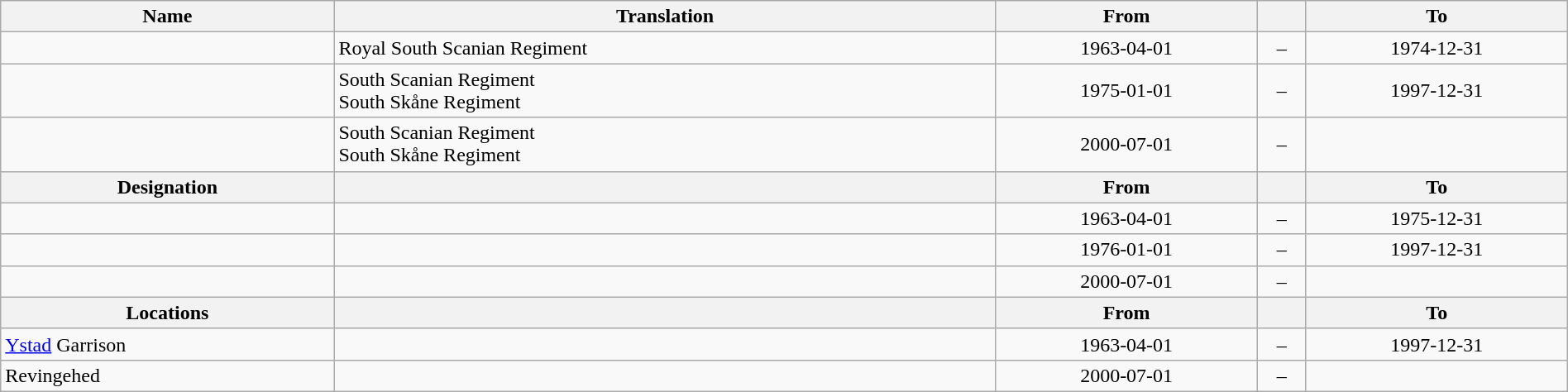<table class="wikitable" style="width:100%;">
<tr>
<th>Name</th>
<th>Translation</th>
<th>From</th>
<th></th>
<th>To</th>
</tr>
<tr>
<td></td>
<td>Royal South Scanian Regiment</td>
<td style="text-align:center;">1963-04-01</td>
<td style="text-align:center;">–</td>
<td style="text-align:center;">1974-12-31</td>
</tr>
<tr>
<td></td>
<td>South Scanian Regiment<br>South Skåne Regiment</td>
<td style="text-align:center;">1975-01-01</td>
<td style="text-align:center;">–</td>
<td style="text-align:center;">1997-12-31</td>
</tr>
<tr>
<td></td>
<td>South Scanian Regiment<br>South Skåne Regiment</td>
<td style="text-align:center;">2000-07-01</td>
<td style="text-align:center;">–</td>
<td></td>
</tr>
<tr>
<th>Designation</th>
<th></th>
<th>From</th>
<th></th>
<th>To</th>
</tr>
<tr>
<td></td>
<td></td>
<td style="text-align:center;">1963-04-01</td>
<td style="text-align:center;">–</td>
<td style="text-align:center;">1975-12-31</td>
</tr>
<tr>
<td></td>
<td></td>
<td style="text-align:center;">1976-01-01</td>
<td style="text-align:center;">–</td>
<td style="text-align:center;">1997-12-31</td>
</tr>
<tr>
<td></td>
<td></td>
<td style="text-align:center;">2000-07-01</td>
<td style="text-align:center;">–</td>
<td></td>
</tr>
<tr>
<th>Locations</th>
<th></th>
<th>From</th>
<th></th>
<th>To</th>
</tr>
<tr>
<td><a href='#'>Ystad</a> Garrison</td>
<td></td>
<td style="text-align:center;">1963-04-01</td>
<td style="text-align:center;">–</td>
<td style="text-align:center;">1997-12-31</td>
</tr>
<tr>
<td>Revingehed</td>
<td></td>
<td style="text-align:center;">2000-07-01</td>
<td style="text-align:center;">–</td>
<td></td>
</tr>
</table>
